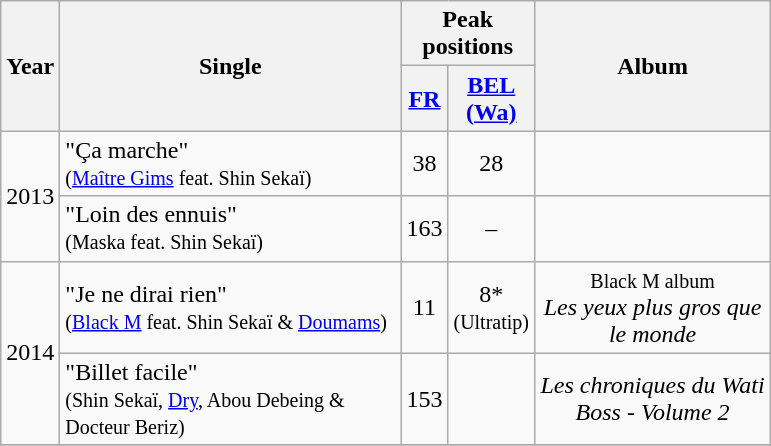<table class="wikitable">
<tr>
<th align="center" rowspan="2" width="10">Year</th>
<th align="center" rowspan="2" width="220">Single</th>
<th align="center" colspan="2" width="10">Peak positions</th>
<th align="center" rowspan="2" width="150">Album</th>
</tr>
<tr>
<th><a href='#'>FR</a><br></th>
<th><a href='#'>BEL<br>(Wa)</a><br></th>
</tr>
<tr>
<td rowspan="2">2013</td>
<td>"Ça marche" <br><small>(<a href='#'>Maître Gims</a> feat. Shin Sekaï)</small></td>
<td style="text-align:center;">38</td>
<td style="text-align:center;">28</td>
<td style="text-align:center;"></td>
</tr>
<tr>
<td>"Loin des ennuis" <br><small>(Maska feat. Shin Sekaï)</small></td>
<td style="text-align:center;">163</td>
<td style="text-align:center;">–</td>
<td style="text-align:center;"></td>
</tr>
<tr>
<td rowspan=2>2014</td>
<td>"Je ne dirai rien"<br><small>(<a href='#'>Black M</a> feat. Shin Sekaï & <a href='#'>Doumams</a>)</small></td>
<td style="text-align:center;">11</td>
<td style="text-align:center;">8*<br><small>(Ultratip)</small></td>
<td style="text-align:center;"><small>Black M album</small><br><em>Les yeux plus gros que le monde</em></td>
</tr>
<tr>
<td>"Billet facile"<br><small>(Shin Sekaï, <a href='#'>Dry</a>, Abou Debeing & Docteur Beriz)</small></td>
<td style="text-align:center;">153</td>
<td style="text-align:center;"></td>
<td style="text-align:center;"><em>Les chroniques du Wati Boss - Volume 2</em></td>
</tr>
<tr>
</tr>
</table>
